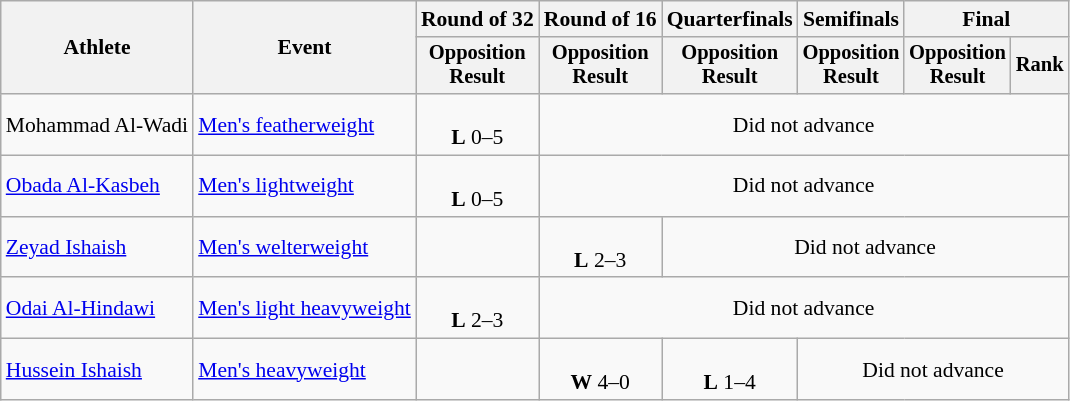<table class="wikitable" style="font-size:90%">
<tr>
<th rowspan="2">Athlete</th>
<th rowspan="2">Event</th>
<th>Round of 32</th>
<th>Round of 16</th>
<th>Quarterfinals</th>
<th>Semifinals</th>
<th colspan=2>Final</th>
</tr>
<tr style="font-size:95%">
<th>Opposition<br>Result</th>
<th>Opposition<br>Result</th>
<th>Opposition<br>Result</th>
<th>Opposition<br>Result</th>
<th>Opposition<br>Result</th>
<th>Rank</th>
</tr>
<tr align=center>
<td align=left>Mohammad Al-Wadi</td>
<td align=left><a href='#'>Men's featherweight</a></td>
<td><br><strong>L</strong> 0–5</td>
<td colspan=5>Did not advance</td>
</tr>
<tr align=center>
<td align=left><a href='#'>Obada Al-Kasbeh</a></td>
<td align=left><a href='#'>Men's lightweight</a></td>
<td><br><strong>L</strong> 0–5</td>
<td colspan=5>Did not advance</td>
</tr>
<tr align=center>
<td align=left><a href='#'>Zeyad Ishaish</a></td>
<td align=left><a href='#'>Men's welterweight</a></td>
<td></td>
<td><br><strong>L</strong> 2–3</td>
<td colspan=4>Did not advance</td>
</tr>
<tr align=center>
<td align=left><a href='#'>Odai Al-Hindawi</a></td>
<td align=left><a href='#'>Men's light heavyweight</a></td>
<td><br><strong>L</strong> 2–3</td>
<td colspan=5>Did not advance</td>
</tr>
<tr align=center>
<td align=left><a href='#'>Hussein Ishaish</a></td>
<td align=left><a href='#'>Men's heavyweight</a></td>
<td></td>
<td><br><strong>W</strong> 4–0</td>
<td><br><strong>L</strong> 1–4</td>
<td colspan="3">Did not advance</td>
</tr>
</table>
